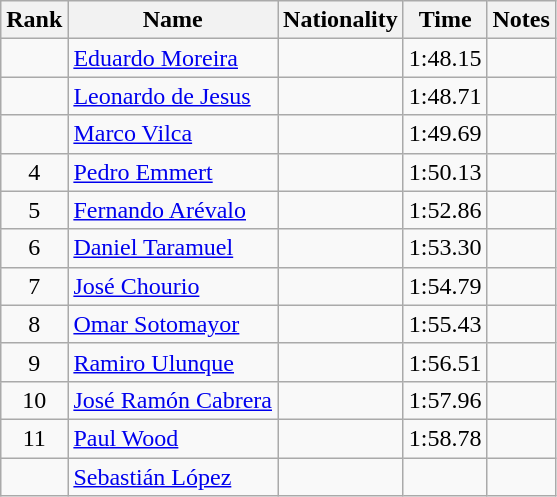<table class="wikitable sortable" style="text-align:center">
<tr>
<th>Rank</th>
<th>Name</th>
<th>Nationality</th>
<th>Time</th>
<th>Notes</th>
</tr>
<tr>
<td></td>
<td align=left><a href='#'>Eduardo Moreira</a></td>
<td align=left></td>
<td>1:48.15</td>
<td></td>
</tr>
<tr>
<td></td>
<td align=left><a href='#'>Leonardo de Jesus</a></td>
<td align=left></td>
<td>1:48.71</td>
<td></td>
</tr>
<tr>
<td></td>
<td align=left><a href='#'>Marco Vilca</a></td>
<td align=left></td>
<td>1:49.69</td>
<td></td>
</tr>
<tr>
<td>4</td>
<td align=left><a href='#'>Pedro Emmert</a></td>
<td align=left></td>
<td>1:50.13</td>
<td></td>
</tr>
<tr>
<td>5</td>
<td align=left><a href='#'>Fernando Arévalo</a></td>
<td align=left></td>
<td>1:52.86</td>
<td></td>
</tr>
<tr>
<td>6</td>
<td align=left><a href='#'>Daniel Taramuel</a></td>
<td align=left></td>
<td>1:53.30</td>
<td></td>
</tr>
<tr>
<td>7</td>
<td align=left><a href='#'>José Chourio</a></td>
<td align=left></td>
<td>1:54.79</td>
<td></td>
</tr>
<tr>
<td>8</td>
<td align=left><a href='#'>Omar Sotomayor</a></td>
<td align=left></td>
<td>1:55.43</td>
<td></td>
</tr>
<tr>
<td>9</td>
<td align=left><a href='#'>Ramiro Ulunque</a></td>
<td align=left></td>
<td>1:56.51</td>
<td></td>
</tr>
<tr>
<td>10</td>
<td align=left><a href='#'>José Ramón Cabrera</a></td>
<td align=left></td>
<td>1:57.96</td>
<td></td>
</tr>
<tr>
<td>11</td>
<td align=left><a href='#'>Paul Wood</a></td>
<td align=left></td>
<td>1:58.78</td>
<td></td>
</tr>
<tr>
<td></td>
<td align=left><a href='#'>Sebastián López</a></td>
<td align=left></td>
<td></td>
<td></td>
</tr>
</table>
